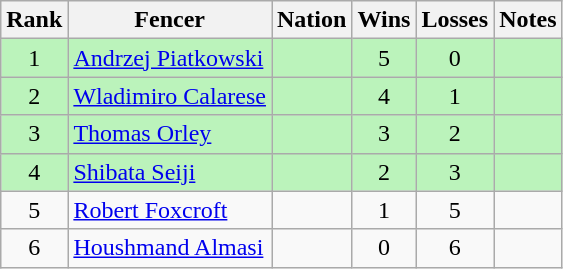<table class="wikitable sortable" style="text-align:center">
<tr>
<th>Rank</th>
<th>Fencer</th>
<th>Nation</th>
<th>Wins</th>
<th>Losses</th>
<th>Notes</th>
</tr>
<tr bgcolor=bbf3bb>
<td>1</td>
<td align=left><a href='#'>Andrzej Piatkowski</a></td>
<td align=left></td>
<td>5</td>
<td>0</td>
<td></td>
</tr>
<tr bgcolor=bbf3bb>
<td>2</td>
<td align=left><a href='#'>Wladimiro Calarese</a></td>
<td align=left></td>
<td>4</td>
<td>1</td>
<td></td>
</tr>
<tr bgcolor=bbf3bb>
<td>3</td>
<td align=left><a href='#'>Thomas Orley</a></td>
<td align=left></td>
<td>3</td>
<td>2</td>
<td></td>
</tr>
<tr bgcolor=bbf3bb>
<td>4</td>
<td align=left><a href='#'>Shibata Seiji</a></td>
<td align=left></td>
<td>2</td>
<td>3</td>
<td></td>
</tr>
<tr>
<td>5</td>
<td align=left><a href='#'>Robert Foxcroft</a></td>
<td align=left></td>
<td>1</td>
<td>5</td>
<td></td>
</tr>
<tr>
<td>6</td>
<td align=left><a href='#'>Houshmand Almasi</a></td>
<td align=left></td>
<td>0</td>
<td>6</td>
<td></td>
</tr>
</table>
